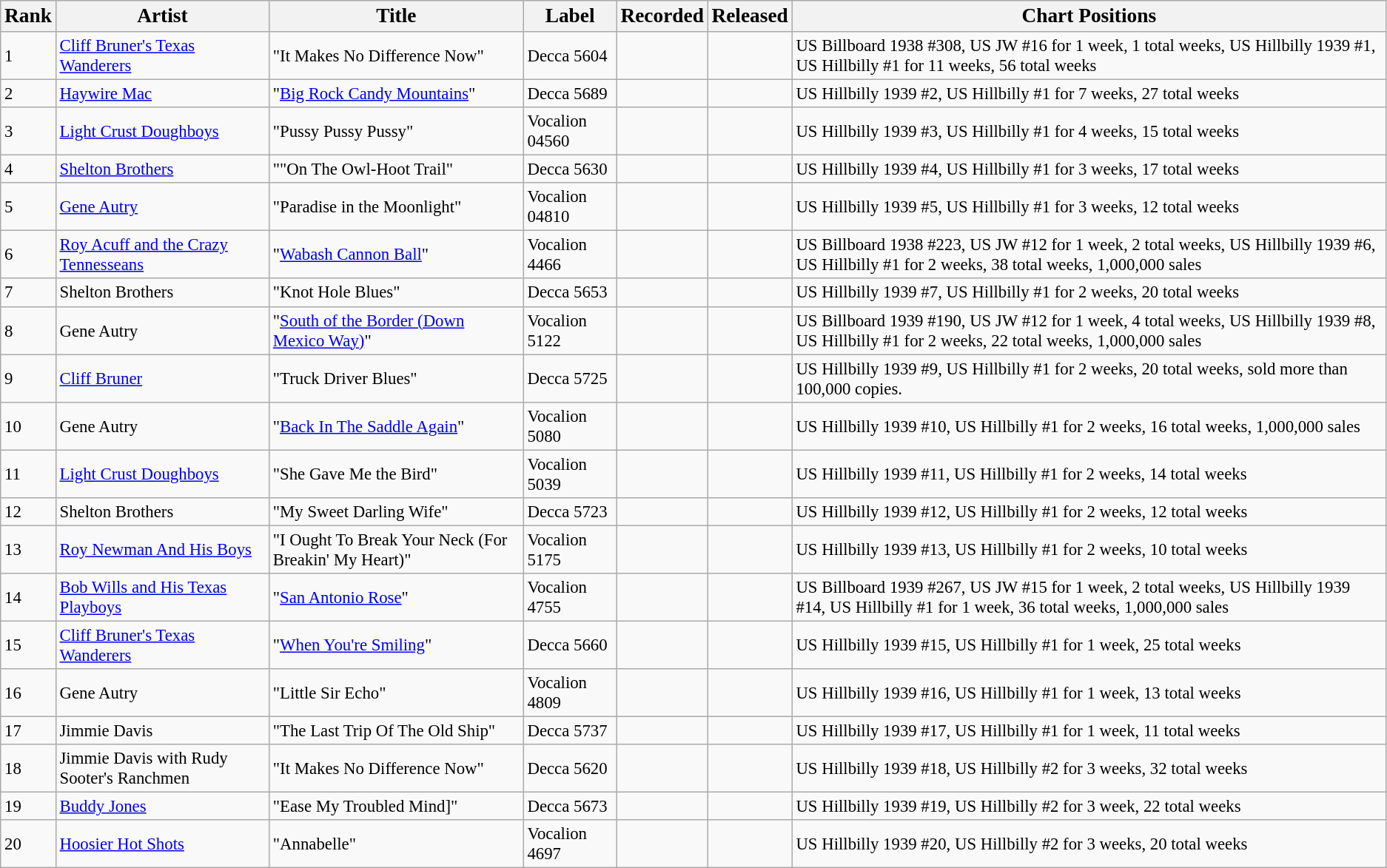<table class="wikitable" style="font-size:95%;">
<tr>
<th><big>Rank</big></th>
<th><big>Artist</big></th>
<th><big>Title</big></th>
<th><big>Label</big></th>
<th><big>Recorded</big></th>
<th><big>Released</big></th>
<th><big>Chart Positions</big></th>
</tr>
<tr>
<td>1</td>
<td><a href='#'>Cliff Bruner's Texas Wanderers</a></td>
<td>"It Makes No Difference Now"</td>
<td>Decca 5604</td>
<td></td>
<td></td>
<td>US Billboard 1938 #308, US JW #16 for 1 week, 1 total weeks, US Hillbilly 1939 #1, US Hillbilly #1 for 11 weeks, 56 total weeks</td>
</tr>
<tr>
<td>2</td>
<td><a href='#'>Haywire Mac</a></td>
<td>"<a href='#'>Big Rock Candy Mountains</a>"</td>
<td>Decca 5689</td>
<td></td>
<td></td>
<td>US Hillbilly 1939 #2, US Hillbilly #1 for 7 weeks, 27 total weeks</td>
</tr>
<tr>
<td>3</td>
<td><a href='#'>Light Crust Doughboys</a></td>
<td>"Pussy Pussy Pussy"</td>
<td>Vocalion 04560</td>
<td></td>
<td></td>
<td>US Hillbilly 1939 #3, US Hillbilly #1 for 4 weeks, 15 total weeks</td>
</tr>
<tr>
<td>4</td>
<td><a href='#'>Shelton Brothers</a></td>
<td>""On The Owl-Hoot Trail"</td>
<td>Decca 5630</td>
<td></td>
<td></td>
<td>US Hillbilly 1939 #4, US Hillbilly #1 for 3 weeks, 17 total weeks</td>
</tr>
<tr>
<td>5</td>
<td><a href='#'>Gene Autry</a></td>
<td>"Paradise in the Moonlight"</td>
<td>Vocalion 04810</td>
<td></td>
<td></td>
<td>US Hillbilly 1939 #5, US Hillbilly #1 for 3 weeks, 12 total weeks</td>
</tr>
<tr>
<td>6</td>
<td><a href='#'>Roy Acuff and the Crazy Tennesseans</a></td>
<td>"<a href='#'>Wabash Cannon Ball</a>"</td>
<td>Vocalion 4466</td>
<td></td>
<td></td>
<td>US Billboard 1938 #223, US JW #12 for 1 week, 2 total weeks, US Hillbilly 1939 #6, US Hillbilly #1 for 2 weeks, 38 total weeks, 1,000,000 sales</td>
</tr>
<tr>
<td>7</td>
<td>Shelton Brothers</td>
<td>"Knot Hole Blues"</td>
<td>Decca 5653</td>
<td></td>
<td></td>
<td>US Hillbilly 1939 #7, US Hillbilly #1 for 2 weeks, 20 total weeks</td>
</tr>
<tr>
<td>8</td>
<td>Gene Autry</td>
<td>"<a href='#'>South of the Border (Down Mexico Way)</a>"</td>
<td>Vocalion 5122</td>
<td></td>
<td></td>
<td>US Billboard 1939 #190, US JW #12 for 1 week, 4 total weeks, US Hillbilly 1939 #8, US Hillbilly #1 for 2 weeks, 22 total weeks, 1,000,000 sales</td>
</tr>
<tr>
<td>9</td>
<td><a href='#'>Cliff Bruner</a></td>
<td>"Truck Driver Blues"</td>
<td>Decca 5725</td>
<td></td>
<td></td>
<td>US Hillbilly 1939 #9, US Hillbilly #1 for 2 weeks, 20 total weeks, sold more than 100,000 copies.</td>
</tr>
<tr>
<td>10</td>
<td>Gene Autry</td>
<td>"<a href='#'>Back In The Saddle Again</a>"</td>
<td>Vocalion 5080</td>
<td></td>
<td></td>
<td>US Hillbilly 1939 #10, US Hillbilly #1 for 2 weeks, 16 total weeks, 1,000,000 sales</td>
</tr>
<tr>
<td>11</td>
<td><a href='#'>Light Crust Doughboys</a></td>
<td>"She Gave Me the Bird"</td>
<td>Vocalion 5039</td>
<td></td>
<td></td>
<td>US Hillbilly 1939 #11, US Hillbilly #1 for 2 weeks, 14 total weeks</td>
</tr>
<tr>
<td>12</td>
<td>Shelton Brothers</td>
<td>"My Sweet Darling Wife"</td>
<td>Decca 5723</td>
<td></td>
<td></td>
<td>US Hillbilly 1939 #12, US Hillbilly #1 for 2 weeks, 12 total weeks</td>
</tr>
<tr>
<td>13</td>
<td><a href='#'>Roy Newman And His Boys</a></td>
<td>"I Ought To Break Your Neck (For Breakin' My Heart)"</td>
<td>Vocalion 5175</td>
<td></td>
<td></td>
<td>US Hillbilly 1939 #13, US Hillbilly #1 for 2 weeks, 10 total weeks</td>
</tr>
<tr>
<td>14</td>
<td><a href='#'>Bob Wills and His Texas Playboys</a></td>
<td>"<a href='#'>San Antonio Rose</a>"</td>
<td>Vocalion 4755</td>
<td></td>
<td></td>
<td>US Billboard 1939 #267, US JW #15 for 1 week, 2 total weeks, US Hillbilly 1939 #14, US Hillbilly #1 for 1 week, 36 total weeks, 1,000,000 sales</td>
</tr>
<tr>
<td>15</td>
<td><a href='#'>Cliff Bruner's Texas Wanderers</a></td>
<td>"<a href='#'>When You're Smiling</a>"</td>
<td>Decca 5660</td>
<td></td>
<td></td>
<td>US Hillbilly 1939 #15, US Hillbilly #1 for 1 week, 25 total weeks</td>
</tr>
<tr>
<td>16</td>
<td>Gene Autry</td>
<td>"Little Sir Echo"</td>
<td>Vocalion 4809</td>
<td></td>
<td></td>
<td>US Hillbilly 1939 #16, US Hillbilly #1 for 1 week, 13 total weeks</td>
</tr>
<tr>
<td>17</td>
<td>Jimmie Davis</td>
<td>"The Last Trip Of The Old Ship"</td>
<td>Decca 5737</td>
<td></td>
<td></td>
<td>US Hillbilly 1939 #17, US Hillbilly #1 for 1 week, 11 total weeks</td>
</tr>
<tr>
<td>18</td>
<td>Jimmie Davis with Rudy Sooter's Ranchmen</td>
<td>"It Makes No Difference Now"</td>
<td>Decca 5620</td>
<td></td>
<td></td>
<td>US Hillbilly 1939 #18, US Hillbilly #2 for 3 weeks, 32 total weeks</td>
</tr>
<tr>
<td>19</td>
<td><a href='#'>Buddy Jones</a></td>
<td>"Ease My Troubled Mind]"</td>
<td>Decca 5673</td>
<td></td>
<td></td>
<td>US Hillbilly 1939 #19, US Hillbilly #2 for 3 week, 22 total weeks</td>
</tr>
<tr>
<td>20</td>
<td><a href='#'>Hoosier Hot Shots</a></td>
<td>"Annabelle"</td>
<td>Vocalion 4697</td>
<td></td>
<td></td>
<td>US Hillbilly 1939 #20, US Hillbilly #2 for 3 weeks, 20 total weeks</td>
</tr>
</table>
